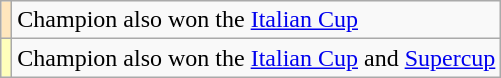<table class="wikitable">
<tr>
<td align="center" style="background-color:#FFE6BD"></td>
<td>Champion also won the <a href='#'>Italian Cup</a></td>
</tr>
<tr>
<td align="center" style="background-color:#ffb"></td>
<td>Champion also won the <a href='#'>Italian Cup</a> and <a href='#'>Supercup</a></td>
</tr>
</table>
